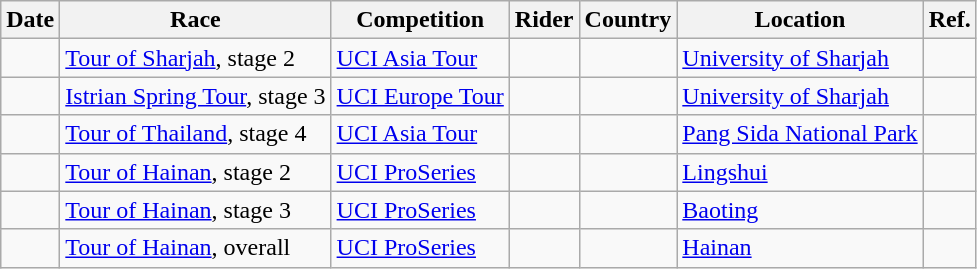<table class="wikitable sortable">
<tr>
<th>Date</th>
<th>Race</th>
<th>Competition</th>
<th>Rider</th>
<th>Country</th>
<th>Location</th>
<th class="unsortable">Ref.</th>
</tr>
<tr>
<td></td>
<td><a href='#'>Tour of Sharjah</a>, stage 2</td>
<td><a href='#'>UCI Asia Tour</a></td>
<td></td>
<td></td>
<td><a href='#'>University of Sharjah</a></td>
<td align="center"></td>
</tr>
<tr>
<td></td>
<td><a href='#'>Istrian Spring Tour</a>, stage 3</td>
<td><a href='#'>UCI Europe Tour</a></td>
<td></td>
<td></td>
<td><a href='#'>University of Sharjah</a></td>
<td align="center"></td>
</tr>
<tr>
<td></td>
<td><a href='#'>Tour of Thailand</a>, stage 4</td>
<td><a href='#'>UCI Asia Tour</a></td>
<td></td>
<td></td>
<td><a href='#'>Pang Sida National Park</a></td>
<td align="center"></td>
</tr>
<tr>
<td></td>
<td><a href='#'>Tour of Hainan</a>, stage 2</td>
<td><a href='#'>UCI ProSeries</a></td>
<td></td>
<td></td>
<td><a href='#'>Lingshui</a></td>
<td align="center"></td>
</tr>
<tr>
<td></td>
<td><a href='#'>Tour of Hainan</a>, stage 3</td>
<td><a href='#'>UCI ProSeries</a></td>
<td></td>
<td></td>
<td><a href='#'>Baoting</a></td>
<td align="center"></td>
</tr>
<tr>
<td></td>
<td><a href='#'>Tour of Hainan</a>, overall</td>
<td><a href='#'>UCI ProSeries</a></td>
<td></td>
<td></td>
<td><a href='#'>Hainan</a></td>
<td align="center"></td>
</tr>
</table>
